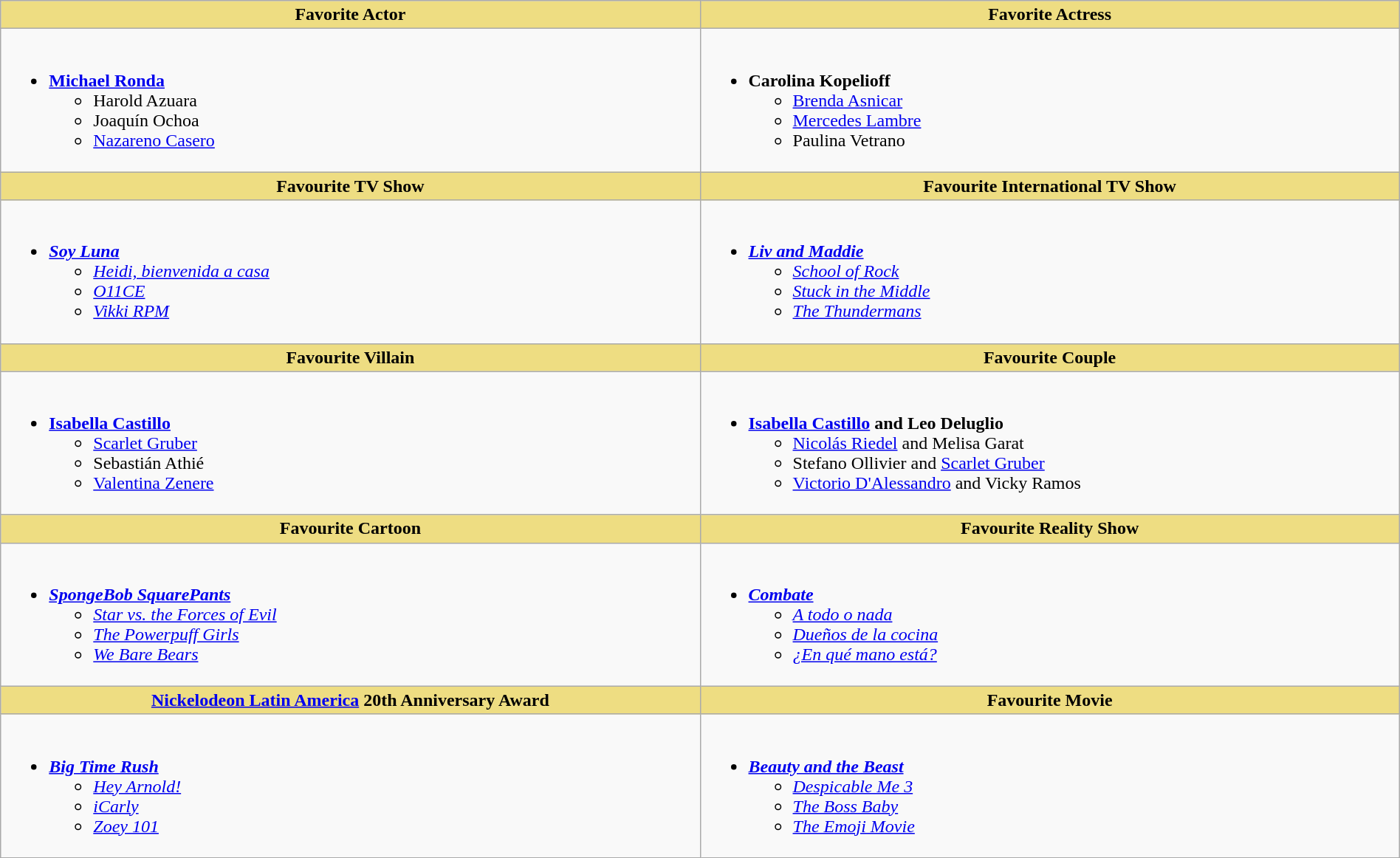<table class="wikitable" style="width:100%;">
<tr>
<th style="background:#EEDD82; width:50%">Favorite Actor</th>
<th style="background:#EEDD82; width:50%">Favorite Actress</th>
</tr>
<tr>
<td valign="top"><br><ul><li><strong><a href='#'>Michael Ronda</a></strong><ul><li>Harold Azuara</li><li>Joaquín Ochoa</li><li><a href='#'>Nazareno Casero</a></li></ul></li></ul></td>
<td valign="top"><br><ul><li><strong>Carolina Kopelioff</strong><ul><li><a href='#'>Brenda Asnicar</a></li><li><a href='#'>Mercedes Lambre</a></li><li>Paulina Vetrano</li></ul></li></ul></td>
</tr>
<tr>
<th style="background:#EEDD82; width:50%">Favourite TV Show</th>
<th style="background:#EEDD82; width:50%">Favourite International TV Show</th>
</tr>
<tr>
<td valign="top"><br><ul><li><strong><em><a href='#'>Soy Luna</a></em></strong><ul><li><em><a href='#'>Heidi, bienvenida a casa</a></em></li><li><em><a href='#'>O11CE</a></em></li><li><em><a href='#'>Vikki RPM</a></em></li></ul></li></ul></td>
<td valign="top"><br><ul><li><strong><em><a href='#'>Liv and Maddie</a></em></strong><ul><li><em><a href='#'>School of Rock</a></em></li><li><em><a href='#'>Stuck in the Middle</a></em></li><li><em><a href='#'>The Thundermans</a></em></li></ul></li></ul></td>
</tr>
<tr>
<th style="background:#EEDD82; width:50%">Favourite Villain</th>
<th style="background:#EEDD82; width:50%">Favourite Couple</th>
</tr>
<tr>
<td valign="top"><br><ul><li><strong><a href='#'>Isabella Castillo</a></strong><ul><li><a href='#'>Scarlet Gruber</a></li><li>Sebastián Athié</li><li><a href='#'>Valentina Zenere</a></li></ul></li></ul></td>
<td valign="top"><br><ul><li><strong><a href='#'>Isabella Castillo</a> and Leo Deluglio</strong><ul><li><a href='#'>Nicolás Riedel</a> and Melisa Garat</li><li>Stefano Ollivier and <a href='#'>Scarlet Gruber</a></li><li><a href='#'>Victorio D'Alessandro</a> and Vicky Ramos</li></ul></li></ul></td>
</tr>
<tr>
<th style="background:#EEDD82; width:50%">Favourite Cartoon</th>
<th style="background:#EEDD82; width:50%">Favourite Reality Show</th>
</tr>
<tr>
<td valign="top"><br><ul><li><strong><em><a href='#'>SpongeBob SquarePants</a></em></strong><ul><li><em><a href='#'>Star vs. the Forces of Evil</a></em></li><li><em><a href='#'>The Powerpuff Girls</a></em></li><li><em><a href='#'>We Bare Bears</a></em></li></ul></li></ul></td>
<td valign="top"><br><ul><li><strong><em><a href='#'>Combate</a></em></strong><ul><li><em><a href='#'>A todo o nada</a></em></li><li><em><a href='#'>Dueños de la cocina</a></em></li><li><em><a href='#'>¿En qué mano está?</a></em></li></ul></li></ul></td>
</tr>
<tr>
<th style="background:#EEDD82; width:50%"><a href='#'>Nickelodeon Latin America</a> 20th Anniversary Award</th>
<th style="background:#EEDD82; width:50%">Favourite Movie</th>
</tr>
<tr>
<td valign="top"><br><ul><li><strong><em><a href='#'>Big Time Rush</a></em></strong><ul><li><em><a href='#'>Hey Arnold!</a></em></li><li><em><a href='#'>iCarly</a></em></li><li><em><a href='#'>Zoey 101</a></em></li></ul></li></ul></td>
<td valign="top"><br><ul><li><strong><em><a href='#'>Beauty and the Beast</a></em></strong><ul><li><em><a href='#'>Despicable Me 3</a></em></li><li><em><a href='#'>The Boss Baby</a></em></li><li><em><a href='#'>The Emoji Movie</a></em></li></ul></li></ul></td>
</tr>
</table>
